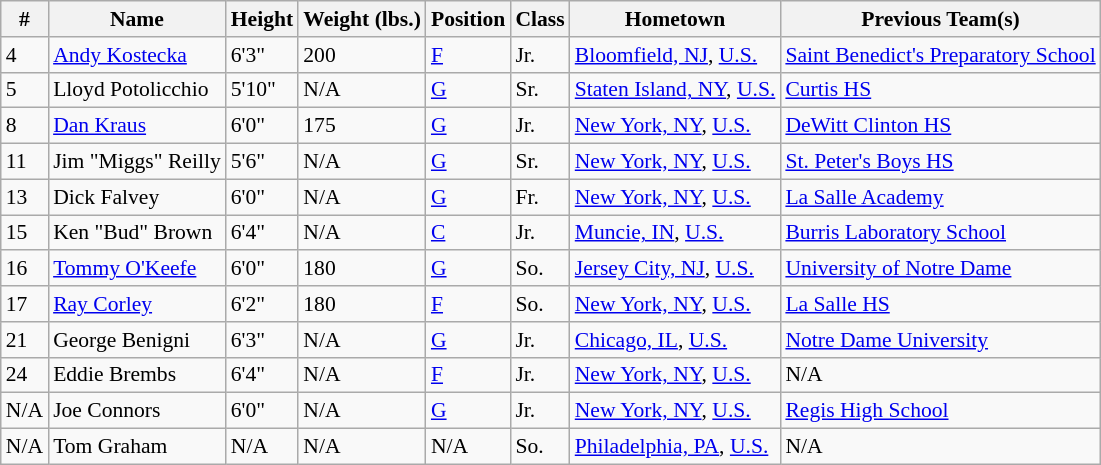<table class="wikitable" style="font-size: 90%">
<tr>
<th>#</th>
<th>Name</th>
<th>Height</th>
<th>Weight (lbs.)</th>
<th>Position</th>
<th>Class</th>
<th>Hometown</th>
<th>Previous Team(s)</th>
</tr>
<tr>
<td>4</td>
<td><a href='#'>Andy Kostecka</a></td>
<td>6'3"</td>
<td>200</td>
<td><a href='#'>F</a></td>
<td>Jr.</td>
<td><a href='#'>Bloomfield, NJ</a>, <a href='#'>U.S.</a></td>
<td><a href='#'>Saint Benedict's Preparatory School</a></td>
</tr>
<tr>
<td>5</td>
<td>Lloyd Potolicchio</td>
<td>5'10"</td>
<td>N/A</td>
<td><a href='#'>G</a></td>
<td>Sr.</td>
<td><a href='#'>Staten Island, NY</a>, <a href='#'>U.S.</a></td>
<td><a href='#'>Curtis HS</a></td>
</tr>
<tr>
<td>8</td>
<td><a href='#'>Dan Kraus</a></td>
<td>6'0"</td>
<td>175</td>
<td><a href='#'>G</a></td>
<td>Jr.</td>
<td><a href='#'>New York, NY</a>, <a href='#'>U.S.</a></td>
<td><a href='#'>DeWitt Clinton HS</a></td>
</tr>
<tr>
<td>11</td>
<td>Jim "Miggs" Reilly</td>
<td>5'6"</td>
<td>N/A</td>
<td><a href='#'>G</a></td>
<td>Sr.</td>
<td><a href='#'>New York, NY</a>, <a href='#'>U.S.</a></td>
<td><a href='#'>St. Peter's Boys HS</a></td>
</tr>
<tr>
<td>13</td>
<td>Dick Falvey</td>
<td>6'0"</td>
<td>N/A</td>
<td><a href='#'>G</a></td>
<td>Fr.</td>
<td><a href='#'>New York, NY</a>, <a href='#'>U.S.</a></td>
<td><a href='#'>La Salle Academy</a></td>
</tr>
<tr>
<td>15</td>
<td>Ken "Bud" Brown</td>
<td>6'4"</td>
<td>N/A</td>
<td><a href='#'>C</a></td>
<td>Jr.</td>
<td><a href='#'>Muncie, IN</a>, <a href='#'>U.S.</a></td>
<td><a href='#'>Burris Laboratory School</a></td>
</tr>
<tr>
<td>16</td>
<td><a href='#'>Tommy O'Keefe</a></td>
<td>6'0"</td>
<td>180</td>
<td><a href='#'>G</a></td>
<td>So.</td>
<td><a href='#'>Jersey City, NJ</a>, <a href='#'>U.S.</a></td>
<td><a href='#'>University of Notre Dame</a></td>
</tr>
<tr>
<td>17</td>
<td><a href='#'>Ray Corley</a></td>
<td>6'2"</td>
<td>180</td>
<td><a href='#'>F</a></td>
<td>So.</td>
<td><a href='#'>New York, NY</a>, <a href='#'>U.S.</a></td>
<td><a href='#'>La Salle HS</a></td>
</tr>
<tr>
<td>21</td>
<td>George Benigni</td>
<td>6'3"</td>
<td>N/A</td>
<td><a href='#'>G</a></td>
<td>Jr.</td>
<td><a href='#'>Chicago, IL</a>, <a href='#'>U.S.</a></td>
<td><a href='#'>Notre Dame University</a></td>
</tr>
<tr>
<td>24</td>
<td>Eddie Brembs</td>
<td>6'4"</td>
<td>N/A</td>
<td><a href='#'>F</a></td>
<td>Jr.</td>
<td><a href='#'>New York, NY</a>, <a href='#'>U.S.</a></td>
<td>N/A</td>
</tr>
<tr>
<td>N/A</td>
<td>Joe Connors</td>
<td>6'0"</td>
<td>N/A</td>
<td><a href='#'>G</a></td>
<td>Jr.</td>
<td><a href='#'>New York, NY</a>, <a href='#'>U.S.</a></td>
<td><a href='#'>Regis High School</a></td>
</tr>
<tr>
<td>N/A</td>
<td>Tom Graham</td>
<td>N/A</td>
<td>N/A</td>
<td>N/A</td>
<td>So.</td>
<td><a href='#'>Philadelphia, PA</a>, <a href='#'>U.S.</a></td>
<td>N/A</td>
</tr>
</table>
